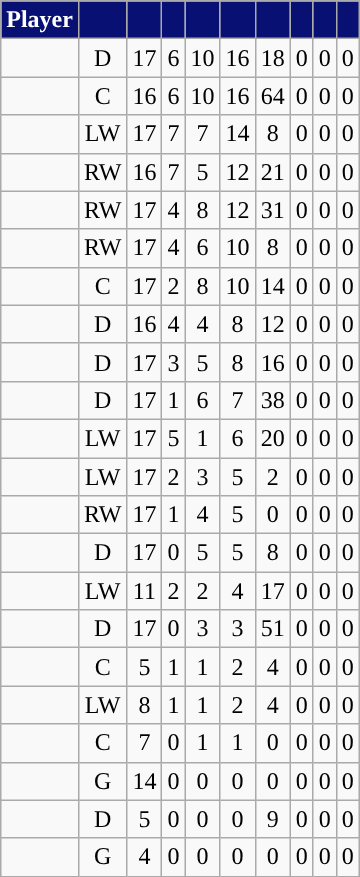<table class="wikitable sortable">
<tr align=center>
<th style="color:white; background:#081073; ">Player</th>
<th style="color:white; background:#081073; "></th>
<th style="color:white; background:#081073; "></th>
<th style="color:white;background:#081073; "></th>
<th style="color:white;background:#081073; "></th>
<th style="color:white;background:#081073; "></th>
<th style="color:white;background:#081073; "></th>
<th style="color:white;background:#081073; "></th>
<th style="color:white;background:#081073; "></th>
<th style="color:white;background:#081073; "></th>
</tr>
<tr align="center">
<td align="right"></td>
<td>D</td>
<td>17</td>
<td>6</td>
<td>10</td>
<td>16</td>
<td>18</td>
<td>0</td>
<td>0</td>
<td>0</td>
</tr>
<tr align="center">
<td align="right"></td>
<td>C</td>
<td>16</td>
<td>6</td>
<td>10</td>
<td>16</td>
<td>64</td>
<td>0</td>
<td>0</td>
<td>0</td>
</tr>
<tr align="center">
<td align="right"></td>
<td>LW</td>
<td>17</td>
<td>7</td>
<td>7</td>
<td>14</td>
<td>8</td>
<td>0</td>
<td>0</td>
<td>0</td>
</tr>
<tr align="center">
<td align="right"></td>
<td>RW</td>
<td>16</td>
<td>7</td>
<td>5</td>
<td>12</td>
<td>21</td>
<td>0</td>
<td>0</td>
<td>0</td>
</tr>
<tr align="center">
<td align="right"></td>
<td>RW</td>
<td>17</td>
<td>4</td>
<td>8</td>
<td>12</td>
<td>31</td>
<td>0</td>
<td>0</td>
<td>0</td>
</tr>
<tr align="center">
<td align="right"></td>
<td>RW</td>
<td>17</td>
<td>4</td>
<td>6</td>
<td>10</td>
<td>8</td>
<td>0</td>
<td>0</td>
<td>0</td>
</tr>
<tr align="center">
<td align="right"></td>
<td>C</td>
<td>17</td>
<td>2</td>
<td>8</td>
<td>10</td>
<td>14</td>
<td>0</td>
<td>0</td>
<td>0</td>
</tr>
<tr align="center">
<td align="right"></td>
<td>D</td>
<td>16</td>
<td>4</td>
<td>4</td>
<td>8</td>
<td>12</td>
<td>0</td>
<td>0</td>
<td>0</td>
</tr>
<tr align="center">
<td align="right"></td>
<td>D</td>
<td>17</td>
<td>3</td>
<td>5</td>
<td>8</td>
<td>16</td>
<td>0</td>
<td>0</td>
<td>0</td>
</tr>
<tr align="center">
<td align="right"></td>
<td>D</td>
<td>17</td>
<td>1</td>
<td>6</td>
<td>7</td>
<td>38</td>
<td>0</td>
<td>0</td>
<td>0</td>
</tr>
<tr align="center">
<td align="right"></td>
<td>LW</td>
<td>17</td>
<td>5</td>
<td>1</td>
<td>6</td>
<td>20</td>
<td>0</td>
<td>0</td>
<td>0</td>
</tr>
<tr align="center">
<td align="right"></td>
<td>LW</td>
<td>17</td>
<td>2</td>
<td>3</td>
<td>5</td>
<td>2</td>
<td>0</td>
<td>0</td>
<td>0</td>
</tr>
<tr align="center">
<td align="right"></td>
<td>RW</td>
<td>17</td>
<td>1</td>
<td>4</td>
<td>5</td>
<td>0</td>
<td>0</td>
<td>0</td>
<td>0</td>
</tr>
<tr align="center">
<td align="right"></td>
<td>D</td>
<td>17</td>
<td>0</td>
<td>5</td>
<td>5</td>
<td>8</td>
<td>0</td>
<td>0</td>
<td>0</td>
</tr>
<tr align="center">
<td align="right"></td>
<td>LW</td>
<td>11</td>
<td>2</td>
<td>2</td>
<td>4</td>
<td>17</td>
<td>0</td>
<td>0</td>
<td>0</td>
</tr>
<tr align="center">
<td align="right"></td>
<td>D</td>
<td>17</td>
<td>0</td>
<td>3</td>
<td>3</td>
<td>51</td>
<td>0</td>
<td>0</td>
<td>0</td>
</tr>
<tr align="center">
<td align="right"></td>
<td>C</td>
<td>5</td>
<td>1</td>
<td>1</td>
<td>2</td>
<td>4</td>
<td>0</td>
<td>0</td>
<td>0</td>
</tr>
<tr align="center">
<td align="right"></td>
<td>LW</td>
<td>8</td>
<td>1</td>
<td>1</td>
<td>2</td>
<td>4</td>
<td>0</td>
<td>0</td>
<td>0</td>
</tr>
<tr align="center">
<td align="right"></td>
<td>C</td>
<td>7</td>
<td>0</td>
<td>1</td>
<td>1</td>
<td>0</td>
<td>0</td>
<td>0</td>
<td>0</td>
</tr>
<tr align="center">
<td align="right"></td>
<td>G</td>
<td>14</td>
<td>0</td>
<td>0</td>
<td>0</td>
<td>0</td>
<td>0</td>
<td>0</td>
<td>0</td>
</tr>
<tr align="center">
<td align="right"></td>
<td>D</td>
<td>5</td>
<td>0</td>
<td>0</td>
<td>0</td>
<td>9</td>
<td>0</td>
<td>0</td>
<td>0</td>
</tr>
<tr align="center">
<td align="right"></td>
<td>G</td>
<td>4</td>
<td>0</td>
<td>0</td>
<td>0</td>
<td>0</td>
<td>0</td>
<td>0</td>
<td>0</td>
</tr>
</table>
